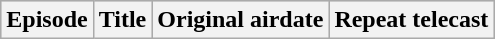<table class="wikitable plainrowheaders">
<tr bgcolor="#CCCCCC">
<th>Episode</th>
<th>Title</th>
<th>Original airdate</th>
<th>Repeat telecast<br>




























</th>
</tr>
</table>
